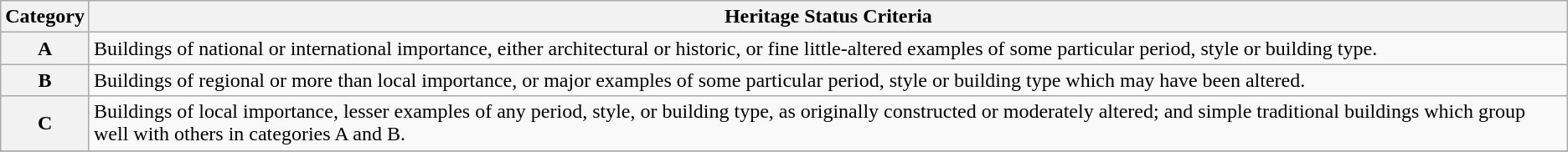<table class="wikitable">
<tr>
<th>Category</th>
<th>Heritage Status Criteria</th>
</tr>
<tr>
<th>A</th>
<td>Buildings of national or international importance, either architectural or historic, or fine little-altered examples of some particular period, style or building type.</td>
</tr>
<tr>
<th>B</th>
<td>Buildings of regional or more than local importance, or major examples of some particular period, style or building type which may have been altered.</td>
</tr>
<tr>
<th>C</th>
<td>Buildings of local importance, lesser examples of any period, style, or building type, as originally constructed or moderately altered; and simple traditional buildings which group well with others in categories A and B.</td>
</tr>
<tr>
</tr>
</table>
